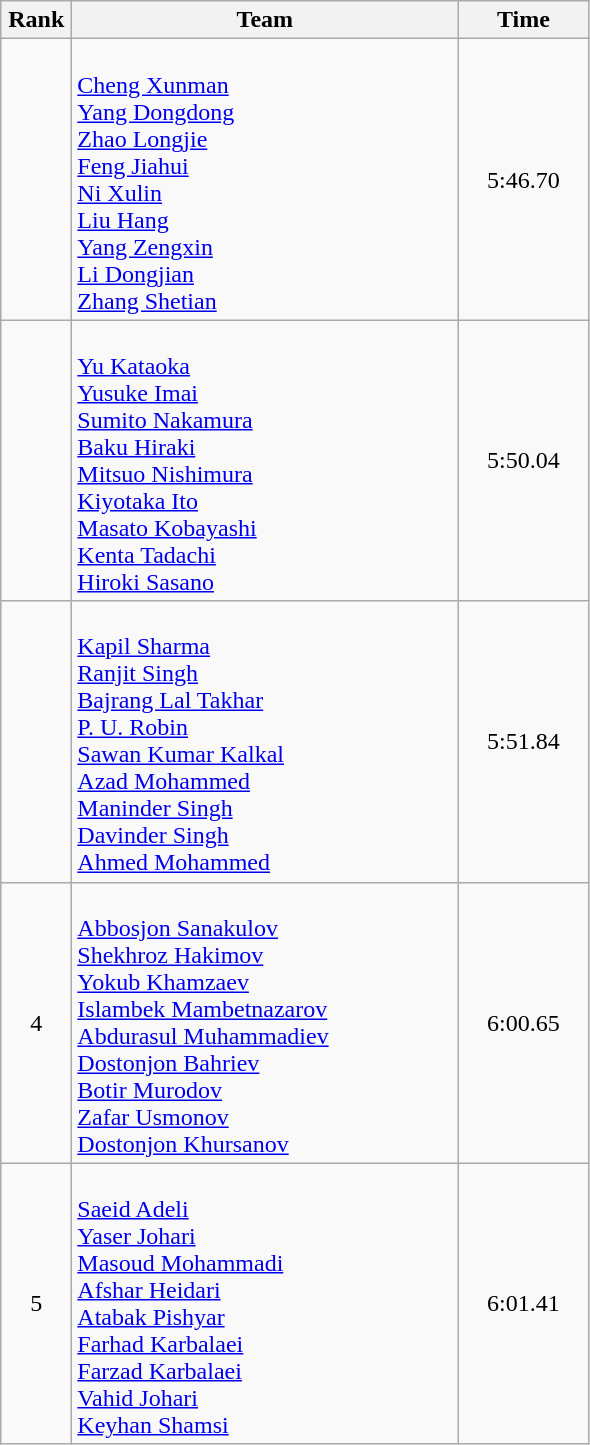<table class=wikitable style="text-align:center">
<tr>
<th width=40>Rank</th>
<th width=250>Team</th>
<th width=80>Time</th>
</tr>
<tr>
<td></td>
<td align=left><br><a href='#'>Cheng Xunman</a><br><a href='#'>Yang Dongdong</a><br><a href='#'>Zhao Longjie</a><br><a href='#'>Feng Jiahui</a><br><a href='#'>Ni Xulin</a><br><a href='#'>Liu Hang</a><br><a href='#'>Yang Zengxin</a><br><a href='#'>Li Dongjian</a><br><a href='#'>Zhang Shetian</a></td>
<td>5:46.70</td>
</tr>
<tr>
<td></td>
<td align=left><br><a href='#'>Yu Kataoka</a><br><a href='#'>Yusuke Imai</a><br><a href='#'>Sumito Nakamura</a><br><a href='#'>Baku Hiraki</a><br><a href='#'>Mitsuo Nishimura</a><br><a href='#'>Kiyotaka Ito</a><br><a href='#'>Masato Kobayashi</a><br><a href='#'>Kenta Tadachi</a><br><a href='#'>Hiroki Sasano</a></td>
<td>5:50.04</td>
</tr>
<tr>
<td></td>
<td align=left><br><a href='#'>Kapil Sharma</a><br><a href='#'>Ranjit Singh</a><br><a href='#'>Bajrang Lal Takhar</a><br><a href='#'>P. U. Robin</a><br><a href='#'>Sawan Kumar Kalkal</a><br><a href='#'>Azad Mohammed</a><br><a href='#'>Maninder Singh</a><br><a href='#'>Davinder Singh</a><br><a href='#'>Ahmed Mohammed</a></td>
<td>5:51.84</td>
</tr>
<tr>
<td>4</td>
<td align=left><br><a href='#'>Abbosjon Sanakulov</a><br><a href='#'>Shekhroz Hakimov</a><br><a href='#'>Yokub Khamzaev</a><br><a href='#'>Islambek Mambetnazarov</a><br><a href='#'>Abdurasul Muhammadiev</a><br><a href='#'>Dostonjon Bahriev</a><br><a href='#'>Botir Murodov</a><br><a href='#'>Zafar Usmonov</a><br><a href='#'>Dostonjon Khursanov</a></td>
<td>6:00.65</td>
</tr>
<tr>
<td>5</td>
<td align=left><br><a href='#'>Saeid Adeli</a><br><a href='#'>Yaser Johari</a><br><a href='#'>Masoud Mohammadi</a><br><a href='#'>Afshar Heidari</a><br><a href='#'>Atabak Pishyar</a><br><a href='#'>Farhad Karbalaei</a><br><a href='#'>Farzad Karbalaei</a><br><a href='#'>Vahid Johari</a><br><a href='#'>Keyhan Shamsi</a></td>
<td>6:01.41</td>
</tr>
</table>
